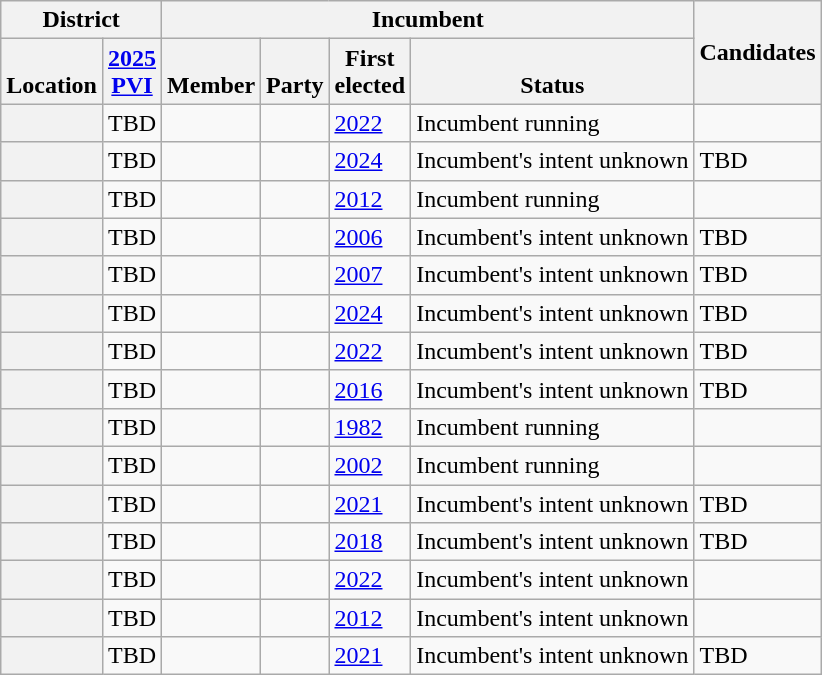<table class="wikitable sortable">
<tr>
<th colspan=2>District</th>
<th colspan=4>Incumbent</th>
<th rowspan=2 class="unsortable">Candidates</th>
</tr>
<tr valign=bottom>
<th>Location</th>
<th><a href='#'>2025<br>PVI</a></th>
<th>Member</th>
<th>Party</th>
<th>First<br>elected</th>
<th>Status</th>
</tr>
<tr>
<th></th>
<td>TBD</td>
<td></td>
<td></td>
<td><a href='#'>2022</a></td>
<td>Incumbent running</td>
<td></td>
</tr>
<tr>
<th></th>
<td>TBD</td>
<td></td>
<td></td>
<td><a href='#'>2024</a></td>
<td>Incumbent's intent unknown</td>
<td>TBD</td>
</tr>
<tr>
<th></th>
<td>TBD</td>
<td></td>
<td></td>
<td><a href='#'>2012</a></td>
<td>Incumbent running</td>
<td></td>
</tr>
<tr>
<th></th>
<td>TBD</td>
<td></td>
<td></td>
<td><a href='#'>2006</a></td>
<td>Incumbent's intent unknown</td>
<td>TBD</td>
</tr>
<tr>
<th></th>
<td>TBD</td>
<td></td>
<td></td>
<td><a href='#'>2007 </a></td>
<td>Incumbent's intent unknown</td>
<td>TBD</td>
</tr>
<tr>
<th></th>
<td>TBD</td>
<td></td>
<td></td>
<td><a href='#'>2024 </a></td>
<td>Incumbent's intent unknown</td>
<td>TBD</td>
</tr>
<tr>
<th></th>
<td>TBD</td>
<td></td>
<td></td>
<td><a href='#'>2022</a></td>
<td>Incumbent's intent unknown</td>
<td>TBD</td>
</tr>
<tr>
<th></th>
<td>TBD</td>
<td></td>
<td></td>
<td><a href='#'>2016 </a></td>
<td>Incumbent's intent unknown</td>
<td>TBD</td>
</tr>
<tr>
<th></th>
<td>TBD</td>
<td></td>
<td></td>
<td><a href='#'>1982</a></td>
<td>Incumbent running</td>
<td></td>
</tr>
<tr>
<th></th>
<td>TBD</td>
<td></td>
<td></td>
<td><a href='#'>2002</a></td>
<td>Incumbent running</td>
<td></td>
</tr>
<tr>
<th></th>
<td>TBD</td>
<td></td>
<td></td>
<td><a href='#'>2021 </a></td>
<td>Incumbent's intent unknown</td>
<td>TBD</td>
</tr>
<tr>
<th></th>
<td>TBD</td>
<td></td>
<td></td>
<td><a href='#'>2018 </a></td>
<td>Incumbent's intent unknown</td>
<td>TBD</td>
</tr>
<tr>
<th></th>
<td>TBD</td>
<td></td>
<td></td>
<td><a href='#'>2022</a></td>
<td>Incumbent's intent unknown</td>
<td></td>
</tr>
<tr>
<th></th>
<td>TBD</td>
<td></td>
<td></td>
<td><a href='#'>2012</a></td>
<td>Incumbent's intent unknown</td>
<td></td>
</tr>
<tr>
<th></th>
<td>TBD</td>
<td></td>
<td></td>
<td><a href='#'>2021 </a></td>
<td>Incumbent's intent unknown</td>
<td>TBD</td>
</tr>
</table>
